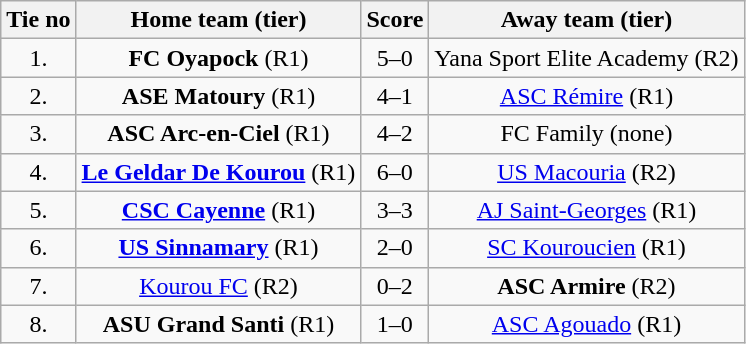<table class="wikitable" style="text-align: center">
<tr>
<th>Tie no</th>
<th>Home team (tier)</th>
<th>Score</th>
<th>Away team (tier)</th>
</tr>
<tr>
<td>1.</td>
<td> <strong>FC Oyapock</strong> (R1)</td>
<td>5–0</td>
<td>Yana Sport Elite Academy (R2)  </td>
</tr>
<tr>
<td>2.</td>
<td> <strong>ASE Matoury</strong> (R1)</td>
<td>4–1</td>
<td><a href='#'>ASC Rémire</a> (R1)  </td>
</tr>
<tr>
<td>3.</td>
<td> <strong>ASC Arc-en-Ciel</strong> (R1)</td>
<td>4–2</td>
<td>FC Family (none)  </td>
</tr>
<tr>
<td>4.</td>
<td> <strong><a href='#'>Le Geldar De Kourou</a></strong> (R1)</td>
<td>6–0</td>
<td><a href='#'>US Macouria</a> (R2)  </td>
</tr>
<tr>
<td>5.</td>
<td> <strong><a href='#'>CSC Cayenne</a></strong> (R1)</td>
<td>3–3 </td>
<td><a href='#'>AJ Saint-Georges</a> (R1)  </td>
</tr>
<tr>
<td>6.</td>
<td> <strong><a href='#'>US Sinnamary</a></strong> (R1)</td>
<td>2–0</td>
<td><a href='#'>SC Kouroucien</a> (R1)  </td>
</tr>
<tr>
<td>7.</td>
<td> <a href='#'>Kourou FC</a> (R2)</td>
<td>0–2</td>
<td><strong>ASC Armire</strong> (R2)  </td>
</tr>
<tr>
<td>8.</td>
<td> <strong>ASU Grand Santi</strong> (R1)</td>
<td>1–0</td>
<td><a href='#'>ASC Agouado</a> (R1)  </td>
</tr>
</table>
